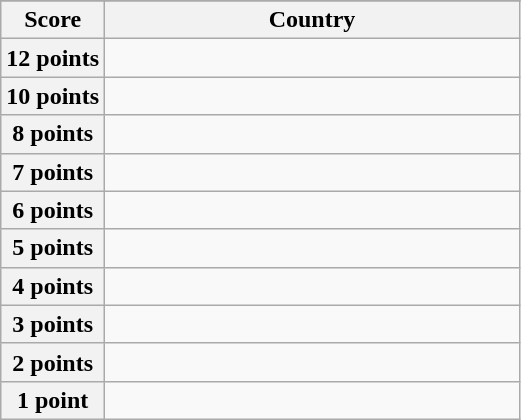<table class="wikitable">
<tr>
</tr>
<tr>
<th scope="col" width="20%">Score</th>
<th scope="col">Country</th>
</tr>
<tr>
<th scope="row">12 points</th>
<td></td>
</tr>
<tr>
<th scope="row">10 points</th>
<td></td>
</tr>
<tr>
<th scope="row">8 points</th>
<td></td>
</tr>
<tr>
<th scope="row">7 points</th>
<td></td>
</tr>
<tr>
<th scope="row">6 points</th>
<td></td>
</tr>
<tr>
<th scope="row">5 points</th>
<td></td>
</tr>
<tr>
<th scope="row">4 points</th>
<td></td>
</tr>
<tr>
<th scope="row">3 points</th>
<td></td>
</tr>
<tr>
<th scope="row">2 points</th>
<td></td>
</tr>
<tr>
<th scope="row">1 point</th>
<td></td>
</tr>
</table>
